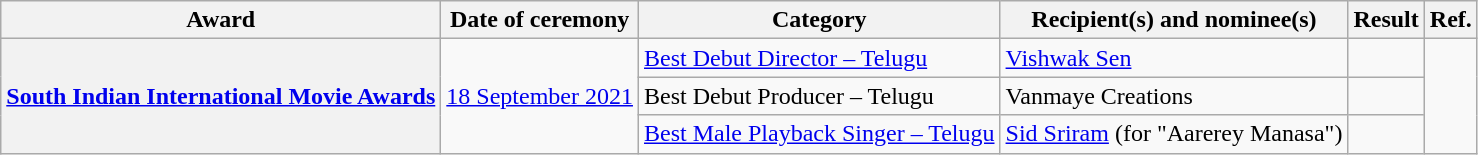<table class="wikitable">
<tr>
<th>Award</th>
<th>Date of ceremony</th>
<th>Category</th>
<th>Recipient(s) and nominee(s)</th>
<th>Result</th>
<th>Ref.</th>
</tr>
<tr>
<th rowspan="3"><a href='#'>South Indian International Movie Awards</a></th>
<td rowspan="3"><a href='#'>18 September 2021</a></td>
<td><a href='#'>Best Debut Director – Telugu</a></td>
<td><a href='#'>Vishwak Sen</a></td>
<td></td>
<td rowspan="3"></td>
</tr>
<tr>
<td>Best Debut Producer – Telugu</td>
<td>Vanmaye Creations</td>
<td></td>
</tr>
<tr>
<td><a href='#'>Best Male Playback Singer – Telugu</a></td>
<td><a href='#'>Sid Sriram</a> (for "Aarerey Manasa")</td>
<td></td>
</tr>
</table>
